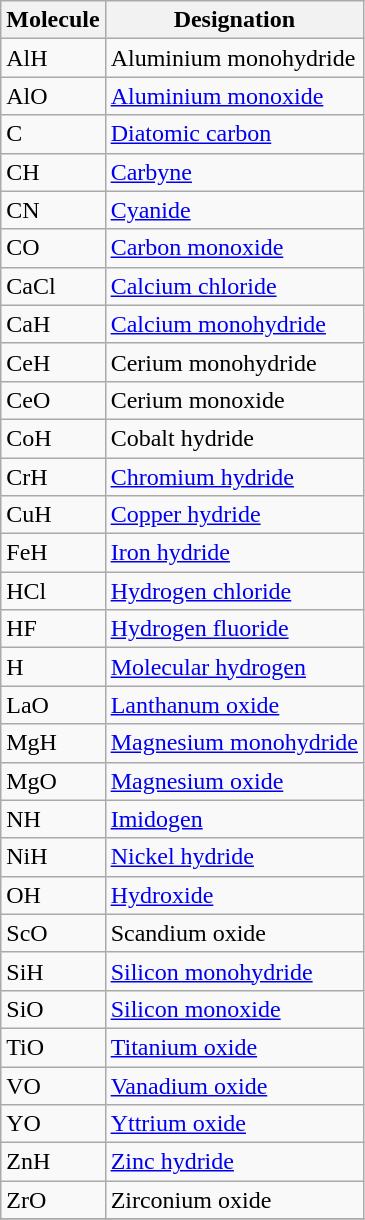<table class="wikitable sortable">
<tr>
<th scope="col">Molecule</th>
<th scope="col">Designation</th>
</tr>
<tr>
<td>AlH</td>
<td>Aluminium monohydride</td>
</tr>
<tr>
<td>AlO</td>
<td><a href='#'>Aluminium monoxide</a></td>
</tr>
<tr>
<td>C</td>
<td><a href='#'>Diatomic carbon</a></td>
</tr>
<tr>
<td>CH</td>
<td><a href='#'>Carbyne</a></td>
</tr>
<tr>
<td>CN</td>
<td><a href='#'>Cyanide</a></td>
</tr>
<tr>
<td>CO</td>
<td><a href='#'>Carbon monoxide</a></td>
</tr>
<tr>
<td>CaCl</td>
<td><a href='#'>Calcium chloride</a></td>
</tr>
<tr>
<td>CaH</td>
<td><a href='#'>Calcium monohydride</a></td>
</tr>
<tr>
<td>CeH</td>
<td>Cerium monohydride</td>
</tr>
<tr>
<td>CeO</td>
<td>Cerium monoxide</td>
</tr>
<tr>
<td>CoH</td>
<td>Cobalt hydride</td>
</tr>
<tr>
<td>CrH</td>
<td><a href='#'>Chromium hydride</a></td>
</tr>
<tr>
<td>CuH</td>
<td><a href='#'>Copper hydride</a></td>
</tr>
<tr>
<td>FeH</td>
<td><a href='#'>Iron hydride</a></td>
</tr>
<tr>
<td>HCl</td>
<td><a href='#'>Hydrogen chloride</a></td>
</tr>
<tr>
<td>HF</td>
<td><a href='#'>Hydrogen fluoride</a></td>
</tr>
<tr>
<td>H</td>
<td><a href='#'>Molecular hydrogen</a></td>
</tr>
<tr>
<td>LaO</td>
<td><a href='#'>Lanthanum oxide</a></td>
</tr>
<tr>
<td>MgH</td>
<td><a href='#'>Magnesium monohydride</a></td>
</tr>
<tr>
<td>MgO</td>
<td><a href='#'>Magnesium oxide</a></td>
</tr>
<tr>
<td>NH</td>
<td><a href='#'>Imidogen</a></td>
</tr>
<tr>
<td>NiH</td>
<td><a href='#'>Nickel hydride</a></td>
</tr>
<tr>
<td>OH</td>
<td><a href='#'>Hydroxide</a></td>
</tr>
<tr>
<td>ScO</td>
<td>Scandium oxide</td>
</tr>
<tr>
<td>SiH</td>
<td><a href='#'>Silicon monohydride</a></td>
</tr>
<tr>
<td>SiO</td>
<td><a href='#'>Silicon monoxide</a></td>
</tr>
<tr>
<td>TiO</td>
<td><a href='#'>Titanium oxide</a></td>
</tr>
<tr>
<td>VO</td>
<td><a href='#'>Vanadium oxide</a></td>
</tr>
<tr>
<td>YO</td>
<td><a href='#'>Yttrium oxide</a></td>
</tr>
<tr>
<td>ZnH</td>
<td><a href='#'>Zinc hydride</a></td>
</tr>
<tr>
<td>ZrO</td>
<td>Zirconium oxide</td>
</tr>
<tr>
</tr>
</table>
